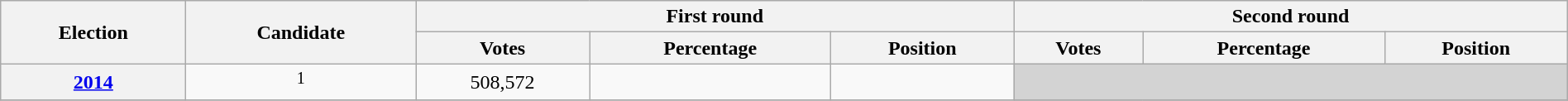<table class=wikitable width=100%>
<tr>
<th rowspan=2>Election</th>
<th rowspan=2>Candidate</th>
<th colspan=3>First round</th>
<th colspan=3>Second round</th>
</tr>
<tr>
<th>Votes</th>
<th>Percentage</th>
<th>Position</th>
<th>Votes</th>
<th>Percentage</th>
<th>Position</th>
</tr>
<tr align=center>
<th><a href='#'>2014</a></th>
<td><sup>1</sup></td>
<td>508,572</td>
<td></td>
<td></td>
<td bgcolor=lightgrey colspan=3></td>
</tr>
<tr align=center>
</tr>
</table>
